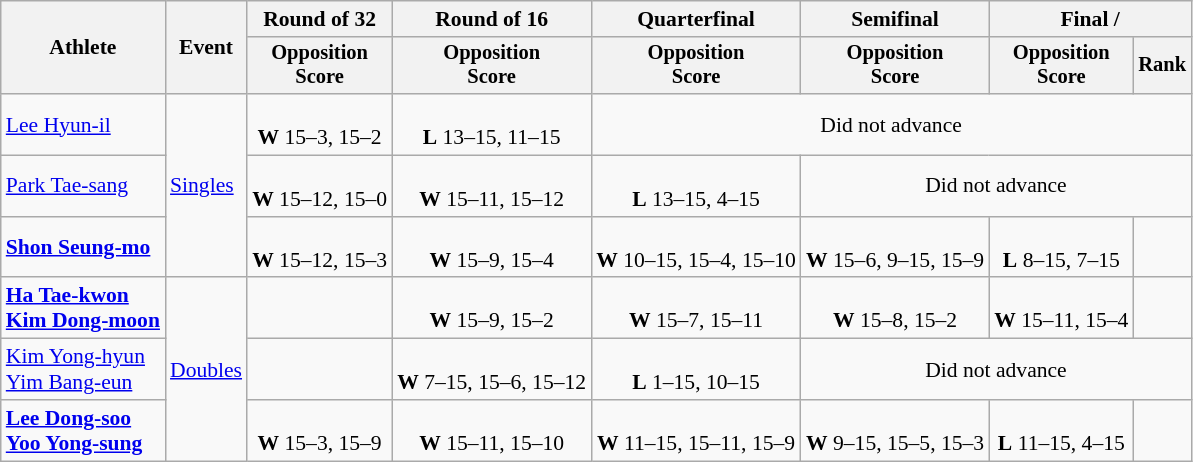<table class=wikitable style="font-size:90%">
<tr>
<th rowspan="2">Athlete</th>
<th rowspan="2">Event</th>
<th>Round of 32</th>
<th>Round of 16</th>
<th>Quarterfinal</th>
<th>Semifinal</th>
<th colspan=2>Final / </th>
</tr>
<tr style="font-size:95%">
<th>Opposition<br>Score</th>
<th>Opposition<br>Score</th>
<th>Opposition<br>Score</th>
<th>Opposition<br>Score</th>
<th>Opposition<br>Score</th>
<th>Rank</th>
</tr>
<tr align=center>
<td align=left><a href='#'>Lee Hyun-il</a></td>
<td align=left rowspan=3><a href='#'>Singles</a></td>
<td><br><strong>W</strong> 15–3, 15–2</td>
<td><br><strong>L</strong> 13–15, 11–15</td>
<td colspan=4>Did not advance</td>
</tr>
<tr align=center>
<td align=left><a href='#'>Park Tae-sang</a></td>
<td><br><strong>W</strong> 15–12, 15–0</td>
<td><br><strong>W</strong> 15–11, 15–12</td>
<td><br><strong>L</strong> 13–15, 4–15</td>
<td colspan=3>Did not advance</td>
</tr>
<tr align=center>
<td align=left><strong><a href='#'>Shon Seung-mo</a></strong></td>
<td><br><strong>W</strong> 15–12, 15–3</td>
<td><br><strong>W</strong> 15–9, 15–4</td>
<td><br><strong>W</strong> 10–15, 15–4, 15–10</td>
<td><br><strong>W</strong> 15–6, 9–15, 15–9</td>
<td><br><strong>L</strong> 8–15, 7–15</td>
<td></td>
</tr>
<tr align=center>
<td align=left><strong><a href='#'>Ha Tae-kwon</a><br><a href='#'>Kim Dong-moon</a></strong></td>
<td align=left rowspan=3><a href='#'>Doubles</a></td>
<td></td>
<td><br><strong>W</strong> 15–9, 15–2</td>
<td><br><strong>W</strong> 15–7, 15–11</td>
<td><br><strong>W</strong> 15–8, 15–2</td>
<td><br><strong>W</strong> 15–11, 15–4</td>
<td></td>
</tr>
<tr align=center>
<td align=left><a href='#'>Kim Yong-hyun</a><br><a href='#'>Yim Bang-eun</a></td>
<td></td>
<td><br><strong>W</strong> 7–15, 15–6, 15–12</td>
<td><br><strong>L</strong> 1–15, 10–15</td>
<td colspan=3>Did not advance</td>
</tr>
<tr align=center>
<td align=left><strong><a href='#'>Lee Dong-soo</a><br><a href='#'>Yoo Yong-sung</a></strong></td>
<td><br><strong>W</strong> 15–3, 15–9</td>
<td><br><strong>W</strong> 15–11, 15–10</td>
<td><br><strong>W</strong> 11–15, 15–11, 15–9</td>
<td><br><strong>W</strong> 9–15, 15–5, 15–3</td>
<td><br><strong>L</strong> 11–15, 4–15</td>
<td></td>
</tr>
</table>
